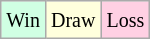<table class="wikitable">
<tr>
<td style="background:#d0ffe3;"><small>Win</small></td>
<td style="background:#ffffdd;"><small>Draw</small></td>
<td style="background:#ffd0e3;"><small>Loss</small></td>
</tr>
</table>
